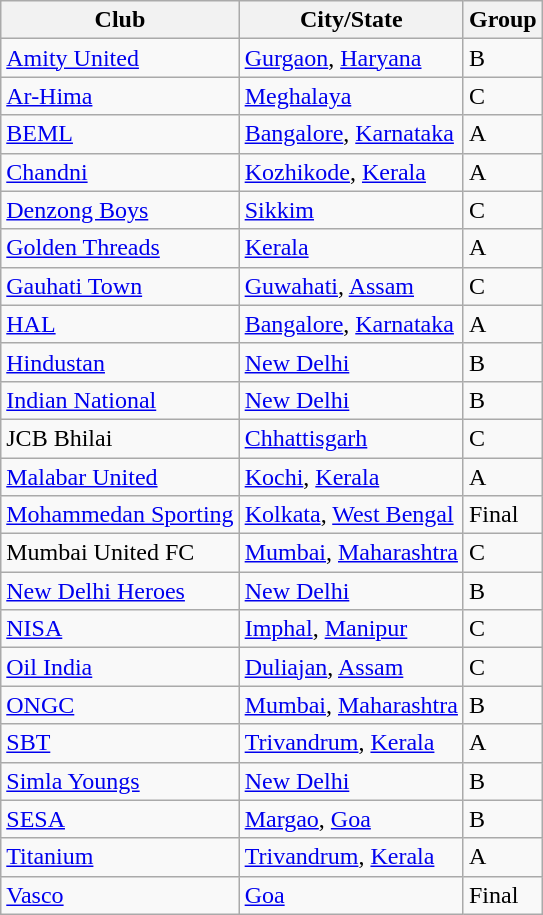<table class="wikitable">
<tr>
<th>Club</th>
<th>City/State</th>
<th>Group</th>
</tr>
<tr>
<td><a href='#'>Amity United</a></td>
<td><a href='#'>Gurgaon</a>, <a href='#'>Haryana</a></td>
<td>B</td>
</tr>
<tr>
<td><a href='#'>Ar-Hima</a></td>
<td><a href='#'>Meghalaya</a></td>
<td>C</td>
</tr>
<tr>
<td><a href='#'>BEML</a></td>
<td><a href='#'>Bangalore</a>, <a href='#'>Karnataka</a></td>
<td>A</td>
</tr>
<tr>
<td><a href='#'>Chandni</a></td>
<td><a href='#'>Kozhikode</a>, <a href='#'>Kerala</a></td>
<td>A</td>
</tr>
<tr>
<td><a href='#'>Denzong Boys</a></td>
<td><a href='#'>Sikkim</a></td>
<td>C</td>
</tr>
<tr>
<td><a href='#'>Golden Threads</a></td>
<td><a href='#'>Kerala</a></td>
<td>A</td>
</tr>
<tr>
<td><a href='#'>Gauhati Town</a></td>
<td><a href='#'>Guwahati</a>, <a href='#'>Assam</a></td>
<td>C</td>
</tr>
<tr>
<td><a href='#'>HAL</a></td>
<td><a href='#'>Bangalore</a>, <a href='#'>Karnataka</a></td>
<td>A</td>
</tr>
<tr>
<td><a href='#'>Hindustan</a></td>
<td><a href='#'>New Delhi</a></td>
<td>B</td>
</tr>
<tr>
<td><a href='#'>Indian National</a></td>
<td><a href='#'>New Delhi</a></td>
<td>B</td>
</tr>
<tr>
<td>JCB Bhilai</td>
<td><a href='#'>Chhattisgarh</a></td>
<td>C</td>
</tr>
<tr>
<td><a href='#'>Malabar United</a></td>
<td><a href='#'>Kochi</a>, <a href='#'>Kerala</a></td>
<td>A</td>
</tr>
<tr>
<td><a href='#'>Mohammedan Sporting</a></td>
<td><a href='#'>Kolkata</a>, <a href='#'>West Bengal</a></td>
<td>Final</td>
</tr>
<tr>
<td>Mumbai United FC</td>
<td><a href='#'>Mumbai</a>, <a href='#'>Maharashtra</a></td>
<td>C</td>
</tr>
<tr>
<td><a href='#'>New Delhi Heroes</a></td>
<td><a href='#'>New Delhi</a></td>
<td>B</td>
</tr>
<tr>
<td><a href='#'>NISA</a></td>
<td><a href='#'>Imphal</a>, <a href='#'>Manipur</a></td>
<td>C</td>
</tr>
<tr>
<td><a href='#'>Oil India</a></td>
<td><a href='#'>Duliajan</a>, <a href='#'>Assam</a></td>
<td>C</td>
</tr>
<tr>
<td><a href='#'>ONGC</a></td>
<td><a href='#'>Mumbai</a>, <a href='#'>Maharashtra</a></td>
<td>B</td>
</tr>
<tr>
<td><a href='#'>SBT</a></td>
<td><a href='#'>Trivandrum</a>, <a href='#'>Kerala</a></td>
<td>A</td>
</tr>
<tr>
<td><a href='#'>Simla Youngs</a></td>
<td><a href='#'>New Delhi</a></td>
<td>B</td>
</tr>
<tr>
<td><a href='#'>SESA</a></td>
<td><a href='#'>Margao</a>, <a href='#'>Goa</a></td>
<td>B</td>
</tr>
<tr>
<td><a href='#'>Titanium</a></td>
<td><a href='#'>Trivandrum</a>, <a href='#'>Kerala</a></td>
<td>A</td>
</tr>
<tr>
<td><a href='#'>Vasco</a></td>
<td><a href='#'>Goa</a></td>
<td>Final</td>
</tr>
</table>
